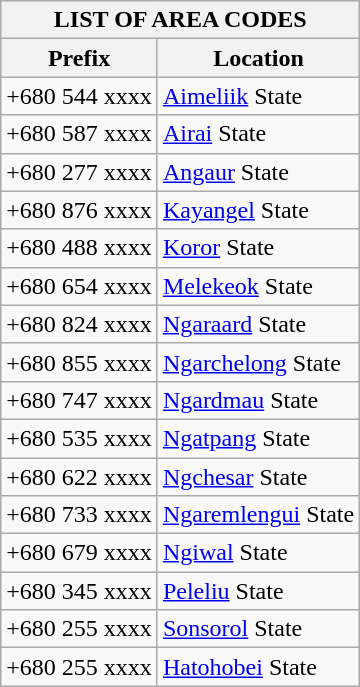<table class="wikitable" border=1>
<tr>
<th colspan="3">LIST OF AREA CODES</th>
</tr>
<tr>
<th>Prefix</th>
<th>Location</th>
</tr>
<tr>
<td>+680 544 xxxx</td>
<td><a href='#'>Aimeliik</a> State</td>
</tr>
<tr>
<td>+680 587 xxxx</td>
<td><a href='#'>Airai</a> State</td>
</tr>
<tr>
<td>+680 277 xxxx</td>
<td><a href='#'>Angaur</a> State</td>
</tr>
<tr>
<td>+680 876 xxxx</td>
<td><a href='#'>Kayangel</a> State</td>
</tr>
<tr>
<td>+680 488 xxxx</td>
<td><a href='#'>Koror</a> State</td>
</tr>
<tr>
<td>+680 654 xxxx</td>
<td><a href='#'>Melekeok</a> State</td>
</tr>
<tr>
<td>+680 824 xxxx</td>
<td><a href='#'>Ngaraard</a> State</td>
</tr>
<tr>
<td>+680 855 xxxx</td>
<td><a href='#'>Ngarchelong</a> State</td>
</tr>
<tr>
<td>+680 747 xxxx</td>
<td><a href='#'>Ngardmau</a> State</td>
</tr>
<tr>
<td>+680 535 xxxx</td>
<td><a href='#'>Ngatpang</a> State</td>
</tr>
<tr>
<td>+680 622 xxxx</td>
<td><a href='#'>Ngchesar</a> State</td>
</tr>
<tr>
<td>+680 733 xxxx</td>
<td><a href='#'>Ngaremlengui</a> State</td>
</tr>
<tr>
<td>+680 679 xxxx</td>
<td><a href='#'>Ngiwal</a> State</td>
</tr>
<tr>
<td>+680 345 xxxx</td>
<td><a href='#'>Peleliu</a> State</td>
</tr>
<tr>
<td>+680 255 xxxx</td>
<td><a href='#'>Sonsorol</a> State</td>
</tr>
<tr>
<td>+680 255 xxxx</td>
<td><a href='#'>Hatohobei</a> State</td>
</tr>
</table>
